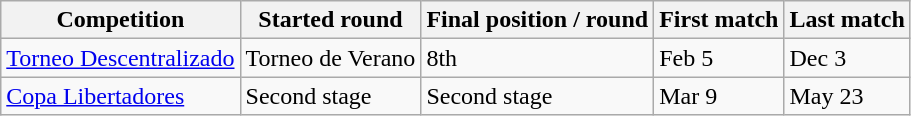<table class="wikitable">
<tr>
<th>Competition</th>
<th><strong>Started round</strong></th>
<th><strong>Final position / round</strong></th>
<th><strong>First match</strong></th>
<th><strong>Last match</strong></th>
</tr>
<tr>
<td><a href='#'>Torneo Descentralizado</a></td>
<td>Torneo de Verano</td>
<td>8th</td>
<td>Feb 5</td>
<td>Dec 3</td>
</tr>
<tr>
<td><a href='#'>Copa Libertadores</a></td>
<td>Second stage</td>
<td>Second stage</td>
<td>Mar 9</td>
<td>May 23</td>
</tr>
</table>
